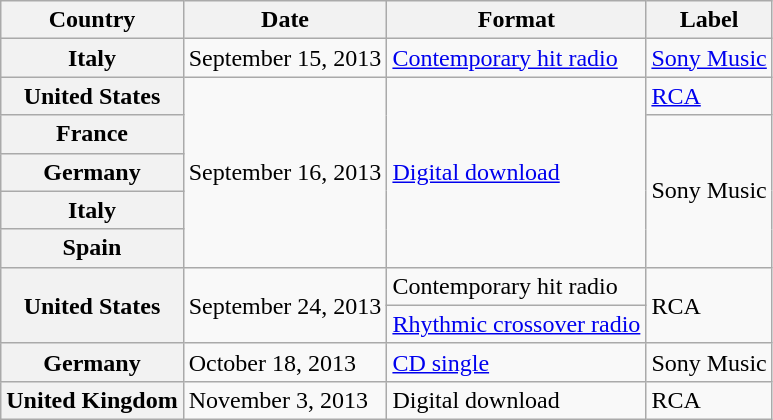<table class="wikitable plainrowheaders">
<tr>
<th scope="col">Country</th>
<th scope="col">Date</th>
<th scope="col">Format</th>
<th scope="col">Label</th>
</tr>
<tr>
<th scope="row">Italy</th>
<td>September 15, 2013</td>
<td><a href='#'>Contemporary hit radio</a></td>
<td><a href='#'>Sony Music</a></td>
</tr>
<tr>
<th scope="row">United States</th>
<td rowspan="5">September 16, 2013</td>
<td rowspan="5"><a href='#'>Digital download</a></td>
<td><a href='#'>RCA</a></td>
</tr>
<tr>
<th scope="row">France</th>
<td rowspan="4">Sony Music</td>
</tr>
<tr>
<th scope="row">Germany</th>
</tr>
<tr>
<th scope="row">Italy</th>
</tr>
<tr>
<th scope="row">Spain</th>
</tr>
<tr>
<th scope="row" rowspan="2">United States</th>
<td rowspan="2">September 24, 2013</td>
<td>Contemporary hit radio</td>
<td rowspan="2">RCA</td>
</tr>
<tr>
<td><a href='#'>Rhythmic crossover radio</a></td>
</tr>
<tr>
<th scope="row">Germany</th>
<td>October 18, 2013</td>
<td><a href='#'>CD single</a></td>
<td>Sony Music</td>
</tr>
<tr>
<th scope="row">United Kingdom</th>
<td>November 3, 2013</td>
<td>Digital download</td>
<td>RCA</td>
</tr>
</table>
